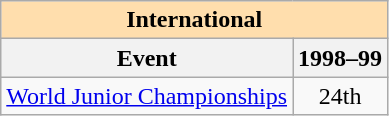<table class="wikitable" style="text-align:center">
<tr>
<th style="background-color: #ffdead; " colspan=2 align=center>International</th>
</tr>
<tr>
<th>Event</th>
<th>1998–99</th>
</tr>
<tr>
<td align=left><a href='#'>World Junior Championships</a></td>
<td>24th</td>
</tr>
</table>
